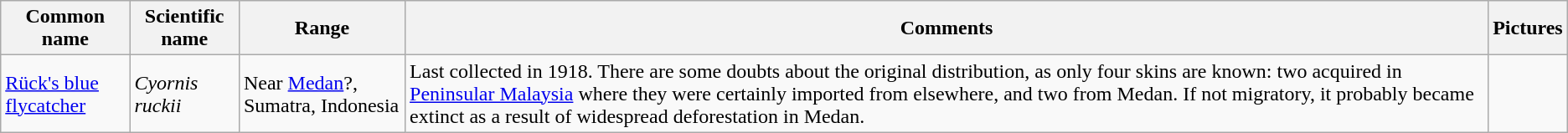<table class="wikitable sortable">
<tr>
<th>Common name</th>
<th>Scientific name</th>
<th>Range</th>
<th class="unsortable">Comments</th>
<th class="unsortable">Pictures</th>
</tr>
<tr>
<td><a href='#'>Rück's blue flycatcher</a></td>
<td><em>Cyornis ruckii</em></td>
<td>Near <a href='#'>Medan</a>?, Sumatra, Indonesia</td>
<td>Last collected in 1918. There are some doubts about the original distribution, as only four skins are known: two acquired in <a href='#'>Peninsular Malaysia</a> where they were certainly imported from elsewhere, and two from Medan. If not migratory, it probably became extinct as a result of widespread deforestation in Medan.</td>
<td></td>
</tr>
</table>
